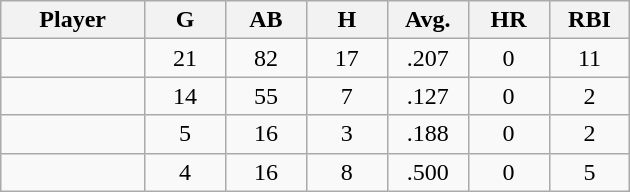<table class="wikitable sortable">
<tr>
<th bgcolor="#DDDDFF" width="16%">Player</th>
<th bgcolor="#DDDDFF" width="9%">G</th>
<th bgcolor="#DDDDFF" width="9%">AB</th>
<th bgcolor="#DDDDFF" width="9%">H</th>
<th bgcolor="#DDDDFF" width="9%">Avg.</th>
<th bgcolor="#DDDDFF" width="9%">HR</th>
<th bgcolor="#DDDDFF" width="9%">RBI</th>
</tr>
<tr align="center">
<td></td>
<td>21</td>
<td>82</td>
<td>17</td>
<td>.207</td>
<td>0</td>
<td>11</td>
</tr>
<tr align="center">
<td></td>
<td>14</td>
<td>55</td>
<td>7</td>
<td>.127</td>
<td>0</td>
<td>2</td>
</tr>
<tr align="center">
<td></td>
<td>5</td>
<td>16</td>
<td>3</td>
<td>.188</td>
<td>0</td>
<td>2</td>
</tr>
<tr align="center">
<td></td>
<td>4</td>
<td>16</td>
<td>8</td>
<td>.500</td>
<td>0</td>
<td>5</td>
</tr>
</table>
